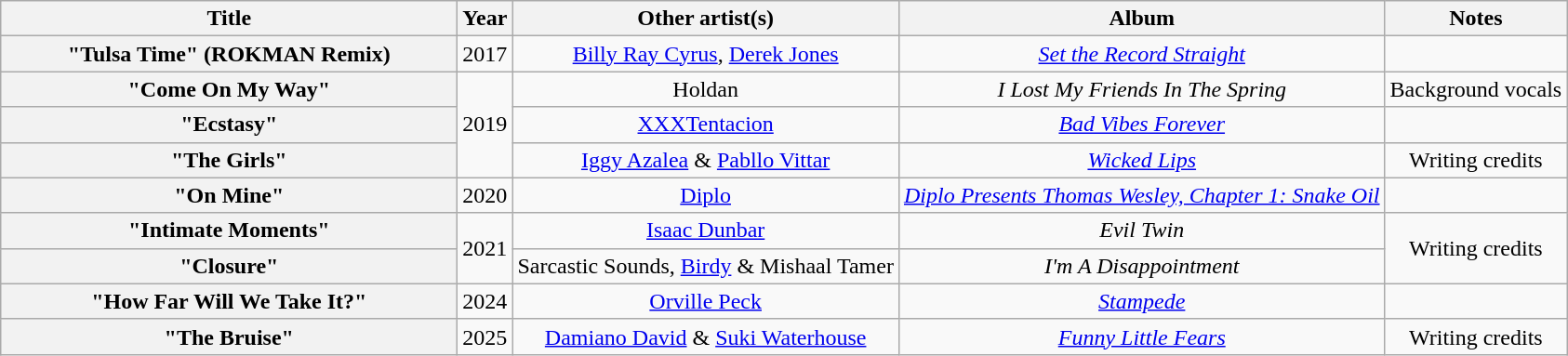<table class="wikitable plainrowheaders" style="text-align:center;" border="1">
<tr>
<th scope="col" style="width:20em;">Title</th>
<th scope="col">Year</th>
<th scope="col">Other artist(s)</th>
<th scope="col">Album</th>
<th>Notes</th>
</tr>
<tr>
<th scope="row">"Tulsa Time" (ROKMAN Remix)</th>
<td>2017</td>
<td><a href='#'>Billy Ray Cyrus</a>, <a href='#'>Derek Jones</a></td>
<td><em><a href='#'>Set the Record Straight</a></em></td>
<td></td>
</tr>
<tr>
<th scope="row">"Come On My Way"</th>
<td rowspan="3">2019</td>
<td>Holdan</td>
<td><em>I Lost My Friends In The Spring</em></td>
<td>Background vocals</td>
</tr>
<tr>
<th scope="row">"Ecstasy"</th>
<td><a href='#'>XXXTentacion</a></td>
<td><em><a href='#'>Bad Vibes Forever</a></em></td>
<td></td>
</tr>
<tr>
<th scope="row">"The Girls"</th>
<td><a href='#'>Iggy Azalea</a> & <a href='#'>Pabllo Vittar</a></td>
<td><em><a href='#'>Wicked Lips</a></em></td>
<td>Writing credits</td>
</tr>
<tr>
<th scope="row">"On Mine"</th>
<td>2020</td>
<td><a href='#'>Diplo</a></td>
<td><em><a href='#'>Diplo Presents Thomas Wesley, Chapter 1: Snake Oil</a></em></td>
<td></td>
</tr>
<tr>
<th scope="row">"Intimate Moments"</th>
<td rowspan="2">2021</td>
<td><a href='#'>Isaac Dunbar</a></td>
<td><em>Evil Twin</em></td>
<td rowspan="2">Writing credits</td>
</tr>
<tr>
<th scope="row">"Closure"</th>
<td>Sarcastic Sounds, <a href='#'>Birdy</a> & Mishaal Tamer</td>
<td><em>I'm A Disappointment</em></td>
</tr>
<tr>
<th scope="row">"How Far Will We Take It?"</th>
<td>2024</td>
<td><a href='#'>Orville Peck</a></td>
<td><em><a href='#'>Stampede</a></em></td>
<td></td>
</tr>
<tr>
<th scope="row">"The Bruise"</th>
<td>2025</td>
<td><a href='#'>Damiano David</a> & <a href='#'>Suki Waterhouse</a></td>
<td><em><a href='#'>Funny Little Fears</a></em></td>
<td>Writing credits</td>
</tr>
</table>
